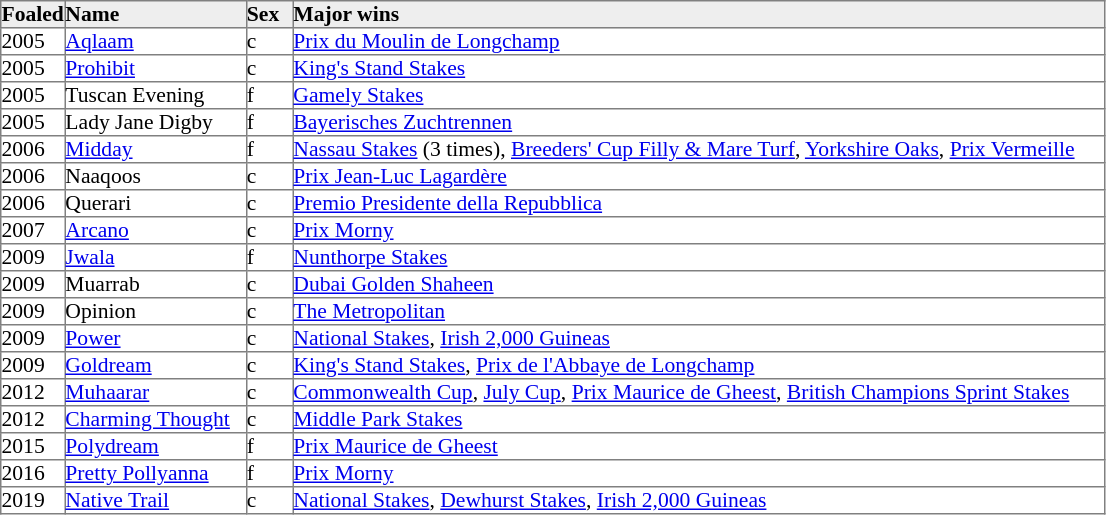<table border="1" cellpadding="0" style="border-collapse: collapse; font-size:90%">
<tr style="background:#eee;">
<td style="width:35px;"><strong>Foaled</strong></td>
<td style="width:120px;"><strong>Name</strong></td>
<td style="width:30px;"><strong>Sex</strong></td>
<td style="width:540px;"><strong>Major wins</strong></td>
</tr>
<tr>
<td>2005</td>
<td><a href='#'>Aqlaam</a></td>
<td>c</td>
<td><a href='#'>Prix du Moulin de Longchamp</a></td>
</tr>
<tr>
<td>2005</td>
<td><a href='#'>Prohibit</a></td>
<td>c</td>
<td><a href='#'>King's Stand Stakes</a></td>
</tr>
<tr>
<td>2005</td>
<td>Tuscan Evening</td>
<td>f</td>
<td><a href='#'>Gamely Stakes</a></td>
</tr>
<tr>
<td>2005</td>
<td>Lady Jane Digby</td>
<td>f</td>
<td><a href='#'>Bayerisches Zuchtrennen</a></td>
</tr>
<tr>
<td>2006</td>
<td><a href='#'>Midday</a></td>
<td>f</td>
<td><a href='#'>Nassau Stakes</a> (3 times), <a href='#'>Breeders' Cup Filly & Mare Turf</a>, <a href='#'>Yorkshire Oaks</a>, <a href='#'>Prix Vermeille</a></td>
</tr>
<tr>
<td>2006</td>
<td>Naaqoos</td>
<td>c</td>
<td><a href='#'>Prix Jean-Luc Lagardère</a></td>
</tr>
<tr>
<td>2006</td>
<td>Querari</td>
<td>c</td>
<td><a href='#'>Premio Presidente della Repubblica</a></td>
</tr>
<tr>
<td>2007</td>
<td><a href='#'>Arcano</a></td>
<td>c</td>
<td><a href='#'>Prix Morny</a></td>
</tr>
<tr>
<td>2009</td>
<td><a href='#'>Jwala</a></td>
<td>f</td>
<td><a href='#'>Nunthorpe Stakes</a></td>
</tr>
<tr>
<td>2009</td>
<td>Muarrab</td>
<td>c</td>
<td><a href='#'>Dubai Golden Shaheen</a></td>
</tr>
<tr>
<td>2009</td>
<td>Opinion</td>
<td>c</td>
<td><a href='#'>The Metropolitan</a></td>
</tr>
<tr>
<td>2009</td>
<td><a href='#'>Power</a></td>
<td>c</td>
<td><a href='#'>National Stakes</a>, <a href='#'>Irish 2,000 Guineas</a></td>
</tr>
<tr>
<td>2009</td>
<td><a href='#'>Goldream</a></td>
<td>c</td>
<td><a href='#'>King's Stand Stakes</a>, <a href='#'>Prix de l'Abbaye de Longchamp</a></td>
</tr>
<tr>
<td>2012</td>
<td><a href='#'>Muhaarar</a></td>
<td>c</td>
<td><a href='#'>Commonwealth Cup</a>, <a href='#'>July Cup</a>, <a href='#'>Prix Maurice de Gheest</a>, <a href='#'>British Champions Sprint Stakes</a></td>
</tr>
<tr>
<td>2012</td>
<td><a href='#'>Charming Thought</a></td>
<td>c</td>
<td><a href='#'>Middle Park Stakes</a></td>
</tr>
<tr>
<td>2015</td>
<td><a href='#'>Polydream</a></td>
<td>f</td>
<td><a href='#'>Prix Maurice de Gheest</a></td>
</tr>
<tr>
<td>2016</td>
<td><a href='#'>Pretty Pollyanna</a></td>
<td>f</td>
<td><a href='#'>Prix Morny</a></td>
</tr>
<tr>
<td>2019</td>
<td><a href='#'>Native Trail</a></td>
<td>c</td>
<td><a href='#'>National Stakes</a>, <a href='#'>Dewhurst Stakes</a>, <a href='#'>Irish 2,000 Guineas</a></td>
</tr>
</table>
